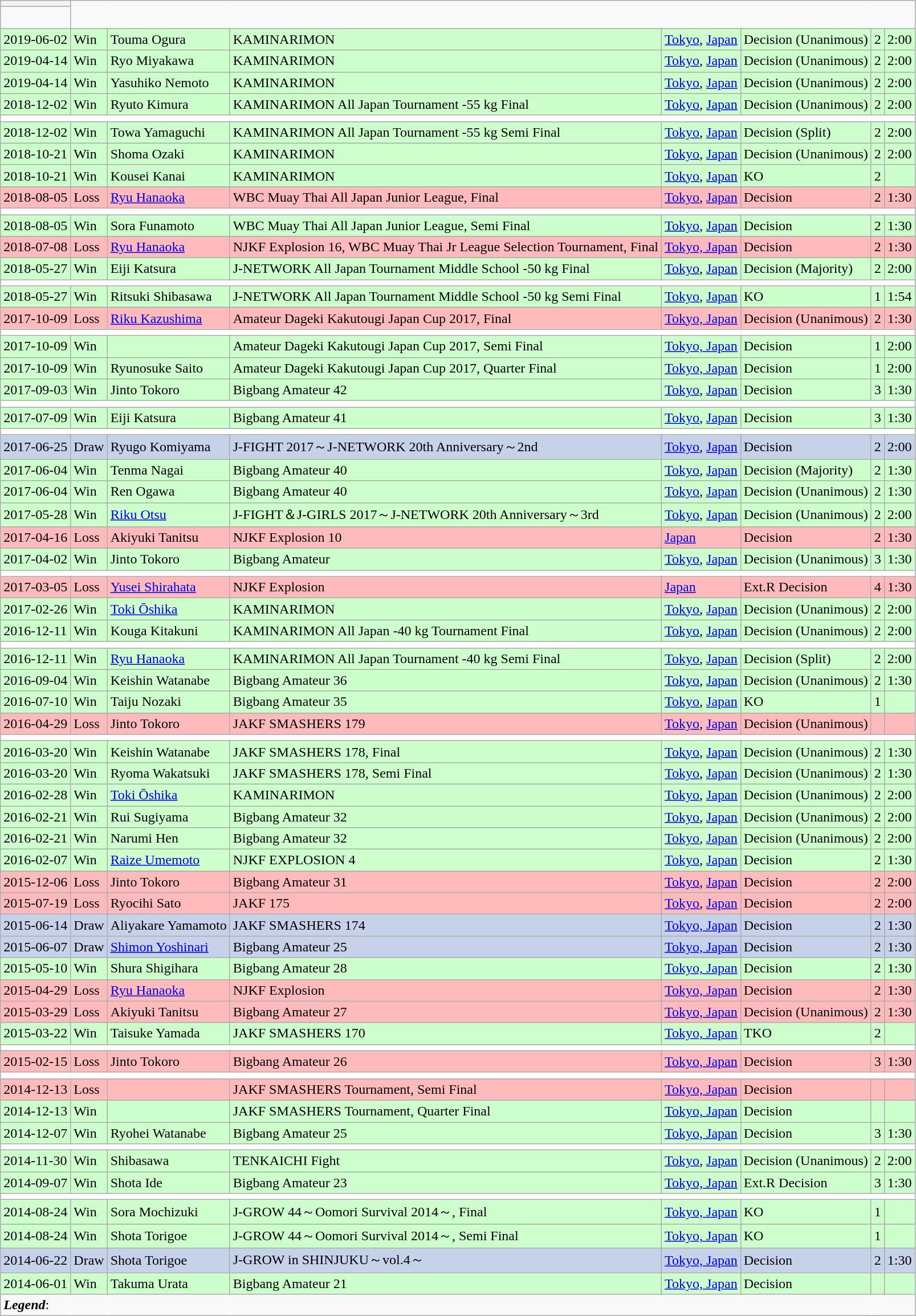<table class="wikitable mw-collapsible mw-collapsed">
<tr>
<th></th>
</tr>
<tr>
<td><br></td>
</tr>
<tr style="background:#cfc;">
<td>2019-06-02</td>
<td>Win</td>
<td align=left> Touma Ogura</td>
<td>KAMINARIMON</td>
<td><a href='#'>Tokyo</a>, <a href='#'>Japan</a></td>
<td>Decision (Unanimous)</td>
<td>2</td>
<td>2:00</td>
</tr>
<tr style="background:#cfc;">
<td>2019-04-14</td>
<td>Win</td>
<td align=left> Ryo Miyakawa</td>
<td>KAMINARIMON</td>
<td><a href='#'>Tokyo</a>, <a href='#'>Japan</a></td>
<td>Decision (Unanimous)</td>
<td>2</td>
<td>2:00</td>
</tr>
<tr style="background:#cfc;">
<td>2019-04-14</td>
<td>Win</td>
<td align=left> Yasuhiko Nemoto</td>
<td>KAMINARIMON</td>
<td><a href='#'>Tokyo</a>, <a href='#'>Japan</a></td>
<td>Decision (Unanimous)</td>
<td>2</td>
<td>2:00</td>
</tr>
<tr style="background:#cfc;">
<td>2018-12-02</td>
<td>Win</td>
<td align=left> Ryuto Kimura</td>
<td>KAMINARIMON All Japan Tournament -55 kg Final</td>
<td><a href='#'>Tokyo</a>, <a href='#'>Japan</a></td>
<td>Decision (Unanimous)</td>
<td>2</td>
<td>2:00</td>
</tr>
<tr>
<th style=background:white colspan=9></th>
</tr>
<tr style="background:#cfc;">
<td>2018-12-02</td>
<td>Win</td>
<td align=left> Towa Yamaguchi</td>
<td>KAMINARIMON All Japan Tournament -55 kg Semi Final</td>
<td><a href='#'>Tokyo</a>, <a href='#'>Japan</a></td>
<td>Decision (Split)</td>
<td>2</td>
<td>2:00</td>
</tr>
<tr style="background:#cfc;">
<td>2018-10-21</td>
<td>Win</td>
<td align=left> Shoma Ozaki</td>
<td>KAMINARIMON</td>
<td><a href='#'>Tokyo</a>, <a href='#'>Japan</a></td>
<td>Decision (Unanimous)</td>
<td>2</td>
<td>2:00</td>
</tr>
<tr style="background:#cfc;">
<td>2018-10-21</td>
<td>Win</td>
<td align=left> Kousei Kanai</td>
<td>KAMINARIMON</td>
<td><a href='#'>Tokyo</a>, <a href='#'>Japan</a></td>
<td>KO</td>
<td>2</td>
<td></td>
</tr>
<tr style="background:#fbb;">
<td>2018-08-05</td>
<td>Loss</td>
<td align=left> <a href='#'>Ryu Hanaoka</a></td>
<td>WBC Muay Thai All Japan Junior League, Final</td>
<td><a href='#'>Tokyo</a>, <a href='#'>Japan</a></td>
<td>Decision</td>
<td>2</td>
<td>1:30</td>
</tr>
<tr>
<th style=background:white colspan=9></th>
</tr>
<tr style="background:#cfc;">
<td>2018-08-05</td>
<td>Win</td>
<td align=left> Sora Funamoto</td>
<td>WBC Muay Thai All Japan Junior League, Semi Final</td>
<td><a href='#'>Tokyo</a>, <a href='#'>Japan</a></td>
<td>Decision</td>
<td>2</td>
<td>1:30</td>
</tr>
<tr style="background:#fbb;">
<td>2018-07-08</td>
<td>Loss</td>
<td align=left> <a href='#'>Ryu Hanaoka</a></td>
<td>NJKF Explosion 16, WBC Muay Thai Jr League Selection Tournament, Final</td>
<td><a href='#'>Tokyo, Japan</a></td>
<td>Decision</td>
<td>2</td>
<td>1:30</td>
</tr>
<tr style="background:#cfc;">
<td>2018-05-27</td>
<td>Win</td>
<td align=left> Eiji Katsura</td>
<td>J-NETWORK All Japan Tournament Middle School -50 kg Final</td>
<td><a href='#'>Tokyo</a>, <a href='#'>Japan</a></td>
<td>Decision (Majority)</td>
<td>2</td>
<td>2:00</td>
</tr>
<tr>
<th style=background:white colspan=9></th>
</tr>
<tr style="background:#cfc;">
<td>2018-05-27</td>
<td>Win</td>
<td align=left> Ritsuki Shibasawa</td>
<td>J-NETWORK All Japan Tournament Middle School -50 kg Semi Final</td>
<td><a href='#'>Tokyo</a>, <a href='#'>Japan</a></td>
<td>KO</td>
<td>1</td>
<td>1:54</td>
</tr>
<tr style="background:#fbb;">
<td>2017-10-09</td>
<td>Loss</td>
<td align=left> <a href='#'>Riku Kazushima</a></td>
<td>Amateur Dageki Kakutougi Japan Cup 2017, Final</td>
<td><a href='#'>Tokyo, Japan</a></td>
<td>Decision (Unanimous)</td>
<td>2</td>
<td>1:30</td>
</tr>
<tr>
<th style=background:white colspan=9></th>
</tr>
<tr style="background:#cfc;">
<td>2017-10-09</td>
<td>Win</td>
<td align=left></td>
<td>Amateur Dageki Kakutougi Japan Cup 2017, Semi Final</td>
<td><a href='#'>Tokyo, Japan</a></td>
<td>Decision</td>
<td>1</td>
<td>2:00</td>
</tr>
<tr style="background:#cfc;">
<td>2017-10-09</td>
<td>Win</td>
<td align=left> Ryunosuke Saito</td>
<td>Amateur Dageki Kakutougi Japan Cup 2017, Quarter Final</td>
<td><a href='#'>Tokyo, Japan</a></td>
<td>Decision</td>
<td>1</td>
<td>2:00</td>
</tr>
<tr style="background:#cfc;">
<td>2017-09-03</td>
<td>Win</td>
<td align=left> Jinto Tokoro</td>
<td>Bigbang Amateur 42</td>
<td><a href='#'>Tokyo</a>, <a href='#'>Japan</a></td>
<td>Decision</td>
<td>3</td>
<td>1:30</td>
</tr>
<tr>
<th style=background:white colspan=9></th>
</tr>
<tr style="background:#cfc;">
<td>2017-07-09</td>
<td>Win</td>
<td align=left> Eiji Katsura</td>
<td>Bigbang Amateur 41</td>
<td><a href='#'>Tokyo</a>, <a href='#'>Japan</a></td>
<td>Decision</td>
<td>3</td>
<td>1:30</td>
</tr>
<tr>
<th style=background:white colspan=9></th>
</tr>
<tr style="background:#c5d2ea;">
<td>2017-06-25</td>
<td>Draw</td>
<td align=left> Ryugo Komiyama</td>
<td>J-FIGHT 2017～J-NETWORK 20th Anniversary～2nd</td>
<td><a href='#'>Tokyo</a>, <a href='#'>Japan</a></td>
<td>Decision</td>
<td>2</td>
<td>2:00</td>
</tr>
<tr style="background:#cfc;">
<td>2017-06-04</td>
<td>Win</td>
<td align=left> Tenma Nagai</td>
<td>Bigbang Amateur 40</td>
<td><a href='#'>Tokyo</a>, <a href='#'>Japan</a></td>
<td>Decision (Majority)</td>
<td>2</td>
<td>1:30</td>
</tr>
<tr style="background:#cfc;">
<td>2017-06-04</td>
<td>Win</td>
<td align=left> Ren Ogawa</td>
<td>Bigbang Amateur 40</td>
<td><a href='#'>Tokyo</a>, <a href='#'>Japan</a></td>
<td>Decision (Unanimous)</td>
<td>2</td>
<td>1:30</td>
</tr>
<tr style="background:#cfc;">
<td>2017-05-28</td>
<td>Win</td>
<td align=left> <a href='#'>Riku Otsu</a></td>
<td>J-FIGHT＆J-GIRLS 2017～J-NETWORK 20th Anniversary～3rd</td>
<td><a href='#'>Tokyo</a>, <a href='#'>Japan</a></td>
<td>Decision (Unanimous)</td>
<td>2</td>
<td>2:00</td>
</tr>
<tr style="background:#fbb;">
<td>2017-04-16</td>
<td>Loss</td>
<td align=left> Akiyuki Tanitsu</td>
<td>NJKF Explosion 10</td>
<td><a href='#'>Japan</a></td>
<td>Decision</td>
<td>2</td>
<td>1:30</td>
</tr>
<tr style="background:#cfc;">
<td>2017-04-02</td>
<td>Win</td>
<td align=left> Jinto Tokoro</td>
<td>Bigbang Amateur</td>
<td><a href='#'>Tokyo</a>, <a href='#'>Japan</a></td>
<td>Decision (Unanimous)</td>
<td>3</td>
<td>1:30</td>
</tr>
<tr>
<th style=background:white colspan=9></th>
</tr>
<tr style="background:#fbb;">
<td>2017-03-05</td>
<td>Loss</td>
<td align=left> <a href='#'>Yusei Shirahata</a></td>
<td>NJKF Explosion</td>
<td><a href='#'>Japan</a></td>
<td>Ext.R Decision</td>
<td>4</td>
<td>1:30</td>
</tr>
<tr style="background:#cfc;">
<td>2017-02-26</td>
<td>Win</td>
<td align=left> <a href='#'>Toki Ōshika</a></td>
<td>KAMINARIMON</td>
<td><a href='#'>Tokyo</a>, <a href='#'>Japan</a></td>
<td>Decision (Unanimous)</td>
<td>2</td>
<td>2:00</td>
</tr>
<tr style="background:#cfc;">
<td>2016-12-11</td>
<td>Win</td>
<td align=left> Kouga Kitakuni</td>
<td>KAMINARIMON All Japan -40 kg Tournament Final</td>
<td><a href='#'>Tokyo</a>, <a href='#'>Japan</a></td>
<td>Decision (Unanimous)</td>
<td>2</td>
<td>2:00</td>
</tr>
<tr>
<th style=background:white colspan=9></th>
</tr>
<tr style="background:#cfc;">
<td>2016-12-11</td>
<td>Win</td>
<td align=left> <a href='#'>Ryu Hanaoka</a></td>
<td>KAMINARIMON All Japan Tournament -40 kg Semi Final</td>
<td><a href='#'>Tokyo</a>, <a href='#'>Japan</a></td>
<td>Decision (Split)</td>
<td>2</td>
<td>2:00</td>
</tr>
<tr style="background:#cfc;">
<td>2016-09-04</td>
<td>Win</td>
<td align=left> Keishin Watanabe</td>
<td>Bigbang Amateur 36</td>
<td><a href='#'>Tokyo</a>, <a href='#'>Japan</a></td>
<td>Decision (Unanimous)</td>
<td>2</td>
<td>1:30</td>
</tr>
<tr style="background:#cfc;">
<td>2016-07-10</td>
<td>Win</td>
<td align=left> Taiju Nozaki</td>
<td>Bigbang Amateur 35</td>
<td><a href='#'>Tokyo</a>, <a href='#'>Japan</a></td>
<td>KO</td>
<td>1</td>
<td></td>
</tr>
<tr style="background:#fbb;">
<td>2016-04-29</td>
<td>Loss</td>
<td align=left> Jinto Tokoro</td>
<td>JAKF SMASHERS 179</td>
<td><a href='#'>Tokyo</a>, <a href='#'>Japan</a></td>
<td>Decision (Unanimous)</td>
<td></td>
<td></td>
</tr>
<tr>
<th style=background:white colspan=9></th>
</tr>
<tr style="background:#cfc;">
<td>2016-03-20</td>
<td>Win</td>
<td align=left> Keishin Watanabe</td>
<td>JAKF SMASHERS 178, Final</td>
<td><a href='#'>Tokyo</a>, <a href='#'>Japan</a></td>
<td>Decision (Unanimous)</td>
<td>2</td>
<td>1:30</td>
</tr>
<tr style="background:#cfc;">
<td>2016-03-20</td>
<td>Win</td>
<td align=left> Ryoma Wakatsuki</td>
<td>JAKF SMASHERS 178, Semi Final</td>
<td><a href='#'>Tokyo</a>, <a href='#'>Japan</a></td>
<td>Decision (Unanimous)</td>
<td>2</td>
<td>1:30</td>
</tr>
<tr style="background:#cfc;">
<td>2016-02-28</td>
<td>Win</td>
<td align=left> <a href='#'>Toki Ōshika</a></td>
<td>KAMINARIMON</td>
<td><a href='#'>Tokyo</a>, <a href='#'>Japan</a></td>
<td>Decision (Unanimous)</td>
<td>2</td>
<td>2:00</td>
</tr>
<tr style="background:#cfc;">
<td>2016-02-21</td>
<td>Win</td>
<td align=left> Rui Sugiyama</td>
<td>Bigbang Amateur 32</td>
<td><a href='#'>Tokyo</a>, <a href='#'>Japan</a></td>
<td>Decision (Unanimous)</td>
<td>2</td>
<td>2:00</td>
</tr>
<tr style="background:#cfc;">
<td>2016-02-21</td>
<td>Win</td>
<td align=left> Narumi Hen</td>
<td>Bigbang Amateur 32</td>
<td><a href='#'>Tokyo</a>, <a href='#'>Japan</a></td>
<td>Decision (Unanimous)</td>
<td>2</td>
<td>2:00</td>
</tr>
<tr style="background:#cfc;">
<td>2016-02-07</td>
<td>Win</td>
<td align=left> <a href='#'>Raize Umemoto</a></td>
<td>NJKF EXPLOSION 4</td>
<td><a href='#'>Tokyo</a>, <a href='#'>Japan</a></td>
<td>Decision</td>
<td>2</td>
<td>1:30</td>
</tr>
<tr style="background:#fbb;">
<td>2015-12-06</td>
<td>Loss</td>
<td align=left> Jinto Tokoro</td>
<td>Bigbang Amateur 31</td>
<td><a href='#'>Tokyo</a>, <a href='#'>Japan</a></td>
<td>Decision</td>
<td>2</td>
<td>2:00</td>
</tr>
<tr style="background:#fbb;">
<td>2015-07-19</td>
<td>Loss</td>
<td align=left> Ryocihi Sato</td>
<td>JAKF 175</td>
<td><a href='#'>Tokyo</a>, <a href='#'>Japan</a></td>
<td>Decision</td>
<td>2</td>
<td>2:00</td>
</tr>
<tr style="background:#c5d2ea;">
<td>2015-06-14</td>
<td>Draw</td>
<td align=left> Aliyakare Yamamoto</td>
<td>JAKF SMASHERS 174</td>
<td><a href='#'>Tokyo, Japan</a></td>
<td>Decision</td>
<td>2</td>
<td>1:30</td>
</tr>
<tr style="background:#c5d2ea;">
<td>2015-06-07</td>
<td>Draw</td>
<td align=left> <a href='#'>Shimon Yoshinari</a></td>
<td>Bigbang Amateur 25</td>
<td><a href='#'>Tokyo, Japan</a></td>
<td>Decision</td>
<td>2</td>
<td>1:30</td>
</tr>
<tr style="background:#cfc;">
<td>2015-05-10</td>
<td>Win</td>
<td align="left"> Shura Shigihara</td>
<td>Bigbang Amateur 28</td>
<td><a href='#'>Tokyo, Japan</a></td>
<td>Decision</td>
<td>2</td>
<td>1:30</td>
</tr>
<tr style="background:#fbb;">
<td>2015-04-29</td>
<td>Loss</td>
<td align=left> <a href='#'>Ryu Hanaoka</a></td>
<td>NJKF Explosion</td>
<td><a href='#'>Tokyo, Japan</a></td>
<td>Decision</td>
<td>2</td>
<td>1:30</td>
</tr>
<tr style="background:#fbb;">
<td>2015-03-29</td>
<td>Loss</td>
<td align="left"> Akiyuki Tanitsu</td>
<td>Bigbang Amateur 27</td>
<td><a href='#'>Tokyo, Japan</a></td>
<td>Decision (Unanimous)</td>
<td>2</td>
<td>1:30</td>
</tr>
<tr style="background:#cfc;">
<td>2015-03-22</td>
<td>Win</td>
<td align=left> Taisuke Yamada</td>
<td>JAKF SMASHERS 170</td>
<td><a href='#'>Tokyo, Japan</a></td>
<td>TKO</td>
<td>2</td>
<td></td>
</tr>
<tr>
<th style=background:white colspan=9></th>
</tr>
<tr style="background:#fbb;">
<td>2015-02-15</td>
<td>Loss</td>
<td align=left> Jinto Tokoro</td>
<td>Bigbang Amateur 26</td>
<td><a href='#'>Tokyo, Japan</a></td>
<td>Decision</td>
<td>3</td>
<td>1:30</td>
</tr>
<tr>
<th style=background:white colspan=9></th>
</tr>
<tr style="background:#fbb;">
<td>2014-12-13</td>
<td>Loss</td>
<td align=left></td>
<td>JAKF SMASHERS Tournament, Semi Final</td>
<td><a href='#'>Tokyo, Japan</a></td>
<td>Decision</td>
<td></td>
<td></td>
</tr>
<tr style="background:#cfc;">
<td>2014-12-13</td>
<td>Win</td>
<td align=left></td>
<td>JAKF SMASHERS Tournament, Quarter Final</td>
<td><a href='#'>Tokyo, Japan</a></td>
<td>Decision</td>
<td></td>
<td></td>
</tr>
<tr style="background:#cfc;">
<td>2014-12-07</td>
<td>Win</td>
<td align="left"> Ryohei Watanabe</td>
<td>Bigbang Amateur 25</td>
<td><a href='#'>Tokyo, Japan</a></td>
<td>Decision</td>
<td>3</td>
<td>1:30</td>
</tr>
<tr>
<th style=background:white colspan=9></th>
</tr>
<tr style="background:#cfc;">
<td>2014-11-30</td>
<td>Win</td>
<td align=left> Shibasawa</td>
<td>TENKAICHI Fight</td>
<td><a href='#'>Tokyo</a>, <a href='#'>Japan</a></td>
<td>Decision (Unanimous)</td>
<td>2</td>
<td>2:00</td>
</tr>
<tr style="background:#cfc;">
<td>2014-09-07</td>
<td>Win</td>
<td align="left"> Shota Ide</td>
<td>Bigbang Amateur 23</td>
<td><a href='#'>Tokyo, Japan</a></td>
<td>Ext.R Decision</td>
<td>3</td>
<td>1:30</td>
</tr>
<tr>
<th style=background:white colspan=9></th>
</tr>
<tr style="background:#cfc;">
<td>2014-08-24</td>
<td>Win</td>
<td align=left> Sora Mochizuki</td>
<td>J-GROW 44～Oomori Survival 2014～, Final</td>
<td><a href='#'>Tokyo, Japan</a></td>
<td>KO</td>
<td>1</td>
<td></td>
</tr>
<tr style="background:#cfc;">
<td>2014-08-24</td>
<td>Win</td>
<td align=left> Shota Torigoe</td>
<td>J-GROW 44～Oomori Survival 2014～, Semi Final</td>
<td><a href='#'>Tokyo, Japan</a></td>
<td>KO</td>
<td>1</td>
<td></td>
</tr>
<tr style="background:#c5d2ea;">
<td>2014-06-22</td>
<td>Draw</td>
<td align=left> Shota Torigoe</td>
<td>J-GROW in SHINJUKU～vol.4～</td>
<td><a href='#'>Tokyo, Japan</a></td>
<td>Decision</td>
<td>2</td>
<td>1:30</td>
</tr>
<tr style="background:#cfc;">
<td>2014-06-01</td>
<td>Win</td>
<td align=left> Takuma Urata</td>
<td>Bigbang Amateur 21</td>
<td><a href='#'>Tokyo, Japan</a></td>
<td>Decision</td>
<td></td>
<td></td>
</tr>
<tr>
<td colspan=9><strong><em>Legend</em></strong>:    <br></td>
</tr>
</table>
